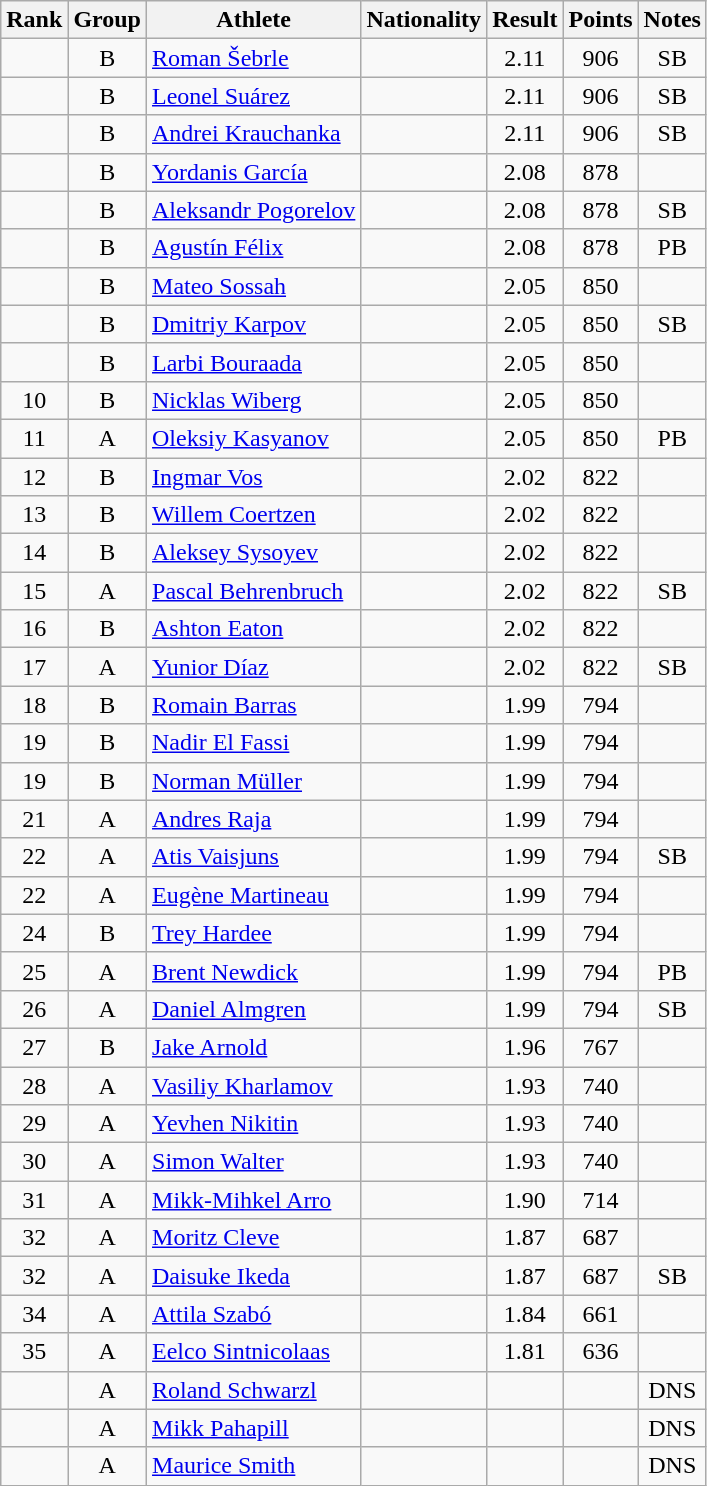<table class="wikitable sortable" style="text-align:center">
<tr>
<th>Rank</th>
<th>Group</th>
<th>Athlete</th>
<th>Nationality</th>
<th>Result</th>
<th>Points</th>
<th>Notes</th>
</tr>
<tr>
<td></td>
<td>B</td>
<td align=left><a href='#'>Roman Šebrle</a></td>
<td align=left></td>
<td>2.11</td>
<td>906</td>
<td>SB</td>
</tr>
<tr>
<td></td>
<td>B</td>
<td align=left><a href='#'>Leonel Suárez</a></td>
<td align=left></td>
<td>2.11</td>
<td>906</td>
<td>SB</td>
</tr>
<tr>
<td></td>
<td>B</td>
<td align=left><a href='#'>Andrei Krauchanka</a></td>
<td align=left></td>
<td>2.11</td>
<td>906</td>
<td>SB</td>
</tr>
<tr>
<td></td>
<td>B</td>
<td align=left><a href='#'>Yordanis García</a></td>
<td align=left></td>
<td>2.08</td>
<td>878</td>
<td></td>
</tr>
<tr>
<td></td>
<td>B</td>
<td align=left><a href='#'>Aleksandr Pogorelov</a></td>
<td align=left></td>
<td>2.08</td>
<td>878</td>
<td>SB</td>
</tr>
<tr>
<td></td>
<td>B</td>
<td align=left><a href='#'>Agustín Félix</a></td>
<td align=left></td>
<td>2.08</td>
<td>878</td>
<td>PB</td>
</tr>
<tr>
<td></td>
<td>B</td>
<td align=left><a href='#'>Mateo Sossah</a></td>
<td align=left></td>
<td>2.05</td>
<td>850</td>
<td></td>
</tr>
<tr>
<td></td>
<td>B</td>
<td align=left><a href='#'>Dmitriy Karpov</a></td>
<td align=left></td>
<td>2.05</td>
<td>850</td>
<td>SB</td>
</tr>
<tr>
<td></td>
<td>B</td>
<td align=left><a href='#'>Larbi Bouraada</a></td>
<td align=left></td>
<td>2.05</td>
<td>850</td>
<td></td>
</tr>
<tr>
<td>10</td>
<td>B</td>
<td align=left><a href='#'>Nicklas Wiberg</a></td>
<td align=left></td>
<td>2.05</td>
<td>850</td>
<td></td>
</tr>
<tr>
<td>11</td>
<td>A</td>
<td align=left><a href='#'>Oleksiy Kasyanov</a></td>
<td align=left></td>
<td>2.05</td>
<td>850</td>
<td>PB</td>
</tr>
<tr>
<td>12</td>
<td>B</td>
<td align=left><a href='#'>Ingmar Vos</a></td>
<td align=left></td>
<td>2.02</td>
<td>822</td>
<td></td>
</tr>
<tr>
<td>13</td>
<td>B</td>
<td align=left><a href='#'>Willem Coertzen</a></td>
<td align=left></td>
<td>2.02</td>
<td>822</td>
<td></td>
</tr>
<tr>
<td>14</td>
<td>B</td>
<td align=left><a href='#'>Aleksey Sysoyev</a></td>
<td align=left></td>
<td>2.02</td>
<td>822</td>
<td></td>
</tr>
<tr>
<td>15</td>
<td>A</td>
<td align=left><a href='#'>Pascal Behrenbruch</a></td>
<td align=left></td>
<td>2.02</td>
<td>822</td>
<td>SB</td>
</tr>
<tr>
<td>16</td>
<td>B</td>
<td align=left><a href='#'>Ashton Eaton</a></td>
<td align=left></td>
<td>2.02</td>
<td>822</td>
<td></td>
</tr>
<tr>
<td>17</td>
<td>A</td>
<td align=left><a href='#'>Yunior Díaz</a></td>
<td align=left></td>
<td>2.02</td>
<td>822</td>
<td>SB</td>
</tr>
<tr>
<td>18</td>
<td>B</td>
<td align=left><a href='#'>Romain Barras</a></td>
<td align=left></td>
<td>1.99</td>
<td>794</td>
<td></td>
</tr>
<tr>
<td>19</td>
<td>B</td>
<td align=left><a href='#'>Nadir El Fassi</a></td>
<td align=left></td>
<td>1.99</td>
<td>794</td>
<td></td>
</tr>
<tr>
<td>19</td>
<td>B</td>
<td align=left><a href='#'>Norman Müller</a></td>
<td align=left></td>
<td>1.99</td>
<td>794</td>
<td></td>
</tr>
<tr>
<td>21</td>
<td>A</td>
<td align=left><a href='#'>Andres Raja</a></td>
<td align=left></td>
<td>1.99</td>
<td>794</td>
<td></td>
</tr>
<tr>
<td>22</td>
<td>A</td>
<td align=left><a href='#'>Atis Vaisjuns</a></td>
<td align=left></td>
<td>1.99</td>
<td>794</td>
<td>SB</td>
</tr>
<tr>
<td>22</td>
<td>A</td>
<td align=left><a href='#'>Eugène Martineau</a></td>
<td align=left></td>
<td>1.99</td>
<td>794</td>
<td></td>
</tr>
<tr>
<td>24</td>
<td>B</td>
<td align=left><a href='#'>Trey Hardee</a></td>
<td align=left></td>
<td>1.99</td>
<td>794</td>
<td></td>
</tr>
<tr>
<td>25</td>
<td>A</td>
<td align=left><a href='#'>Brent Newdick</a></td>
<td align=left></td>
<td>1.99</td>
<td>794</td>
<td>PB</td>
</tr>
<tr>
<td>26</td>
<td>A</td>
<td align=left><a href='#'>Daniel Almgren</a></td>
<td align=left></td>
<td>1.99</td>
<td>794</td>
<td>SB</td>
</tr>
<tr>
<td>27</td>
<td>B</td>
<td align=left><a href='#'>Jake Arnold</a></td>
<td align=left></td>
<td>1.96</td>
<td>767</td>
<td></td>
</tr>
<tr>
<td>28</td>
<td>A</td>
<td align=left><a href='#'>Vasiliy Kharlamov</a></td>
<td align=left></td>
<td>1.93</td>
<td>740</td>
<td></td>
</tr>
<tr>
<td>29</td>
<td>A</td>
<td align=left><a href='#'>Yevhen Nikitin</a></td>
<td align=left></td>
<td>1.93</td>
<td>740</td>
<td></td>
</tr>
<tr>
<td>30</td>
<td>A</td>
<td align=left><a href='#'>Simon Walter</a></td>
<td align=left></td>
<td>1.93</td>
<td>740</td>
<td></td>
</tr>
<tr>
<td>31</td>
<td>A</td>
<td align=left><a href='#'>Mikk-Mihkel Arro</a></td>
<td align=left></td>
<td>1.90</td>
<td>714</td>
<td></td>
</tr>
<tr>
<td>32</td>
<td>A</td>
<td align=left><a href='#'>Moritz Cleve</a></td>
<td align=left></td>
<td>1.87</td>
<td>687</td>
<td></td>
</tr>
<tr>
<td>32</td>
<td>A</td>
<td align=left><a href='#'>Daisuke Ikeda</a></td>
<td align=left></td>
<td>1.87</td>
<td>687</td>
<td>SB</td>
</tr>
<tr>
<td>34</td>
<td>A</td>
<td align=left><a href='#'>Attila Szabó</a></td>
<td align=left></td>
<td>1.84</td>
<td>661</td>
<td></td>
</tr>
<tr>
<td>35</td>
<td>A</td>
<td align=left><a href='#'>Eelco Sintnicolaas</a></td>
<td align=left></td>
<td>1.81</td>
<td>636</td>
<td></td>
</tr>
<tr>
<td></td>
<td>A</td>
<td align=left><a href='#'>Roland Schwarzl</a></td>
<td align=left></td>
<td></td>
<td></td>
<td>DNS</td>
</tr>
<tr>
<td></td>
<td>A</td>
<td align=left><a href='#'>Mikk Pahapill</a></td>
<td align=left></td>
<td></td>
<td></td>
<td>DNS</td>
</tr>
<tr>
<td></td>
<td>A</td>
<td align=left><a href='#'>Maurice Smith</a></td>
<td align=left></td>
<td></td>
<td></td>
<td>DNS</td>
</tr>
</table>
